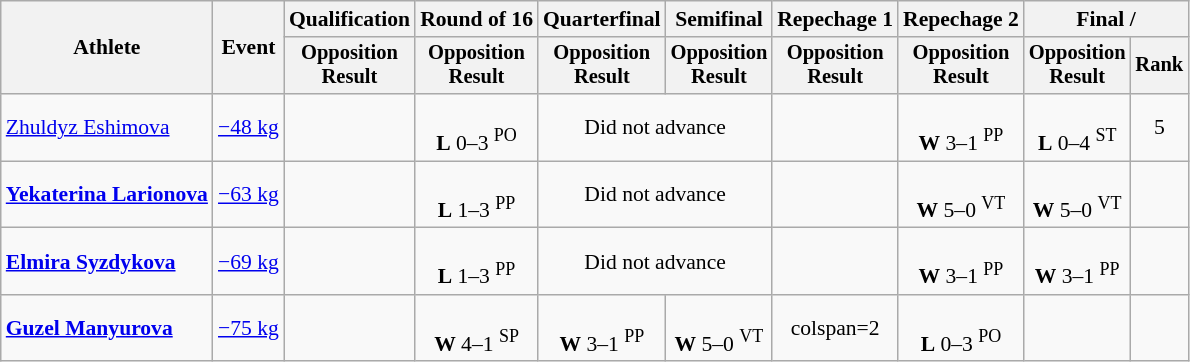<table class="wikitable" style="font-size:90%">
<tr>
<th rowspan=2>Athlete</th>
<th rowspan=2>Event</th>
<th>Qualification</th>
<th>Round of 16</th>
<th>Quarterfinal</th>
<th>Semifinal</th>
<th>Repechage 1</th>
<th>Repechage 2</th>
<th colspan=2>Final / </th>
</tr>
<tr style="font-size: 95%">
<th>Opposition<br>Result</th>
<th>Opposition<br>Result</th>
<th>Opposition<br>Result</th>
<th>Opposition<br>Result</th>
<th>Opposition<br>Result</th>
<th>Opposition<br>Result</th>
<th>Opposition<br>Result</th>
<th>Rank</th>
</tr>
<tr align=center>
<td align=left><a href='#'>Zhuldyz Eshimova</a></td>
<td align=left><a href='#'>−48 kg</a></td>
<td></td>
<td><br><strong>L</strong> 0–3 <sup>PO</sup></td>
<td colspan=2>Did not advance</td>
<td></td>
<td><br><strong>W</strong> 3–1 <sup>PP</sup></td>
<td><br><strong>L</strong> 0–4 <sup>ST</sup></td>
<td>5</td>
</tr>
<tr align=center>
<td align=left><strong><a href='#'>Yekaterina Larionova</a></strong></td>
<td align=left><a href='#'>−63 kg</a></td>
<td></td>
<td><br><strong>L</strong> 1–3 <sup>PP</sup></td>
<td colspan=2>Did not advance</td>
<td></td>
<td><br><strong>W</strong> 5–0 <sup>VT</sup></td>
<td><br><strong>W</strong> 5–0 <sup>VT</sup></td>
<td></td>
</tr>
<tr align=center>
<td align=left><strong><a href='#'>Elmira Syzdykova</a></strong></td>
<td align=left><a href='#'>−69 kg</a></td>
<td></td>
<td><br><strong>L</strong> 1–3 <sup>PP</sup></td>
<td colspan=2>Did not advance</td>
<td></td>
<td><br><strong>W</strong> 3–1 <sup>PP</sup></td>
<td><br><strong>W</strong> 3–1 <sup>PP</sup></td>
<td></td>
</tr>
<tr align=center>
<td align=left><strong><a href='#'>Guzel Manyurova</a></strong></td>
<td align=left><a href='#'>−75 kg</a></td>
<td></td>
<td><br><strong>W</strong> 4–1 <sup>SP</sup></td>
<td><br><strong>W</strong> 3–1 <sup>PP</sup></td>
<td><br><strong>W</strong> 5–0 <sup>VT</sup></td>
<td>colspan=2 </td>
<td><br><strong>L</strong> 0–3 <sup>PO</sup></td>
<td></td>
</tr>
</table>
